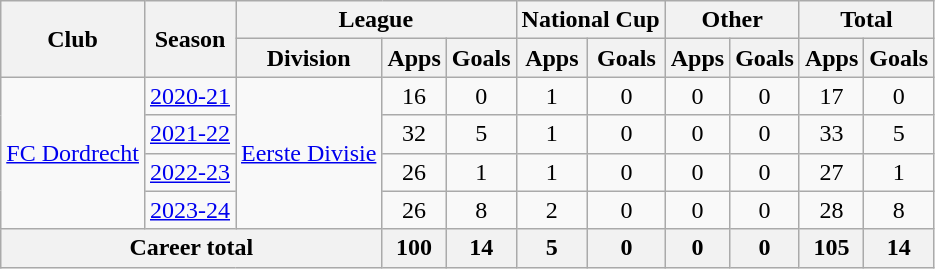<table class=wikitable style="text-align: center">
<tr>
<th rowspan=2>Club</th>
<th rowspan=2>Season</th>
<th colspan=3>League</th>
<th colspan=2>National Cup</th>
<th colspan=2>Other</th>
<th colspan=2>Total</th>
</tr>
<tr>
<th>Division</th>
<th>Apps</th>
<th>Goals</th>
<th>Apps</th>
<th>Goals</th>
<th>Apps</th>
<th>Goals</th>
<th>Apps</th>
<th>Goals</th>
</tr>
<tr>
<td rowspan=4><a href='#'>FC Dordrecht</a></td>
<td><a href='#'>2020-21</a></td>
<td rowspan=4><a href='#'>Eerste Divisie</a></td>
<td>16</td>
<td>0</td>
<td>1</td>
<td>0</td>
<td>0</td>
<td>0</td>
<td>17</td>
<td>0</td>
</tr>
<tr>
<td><a href='#'>2021-22</a></td>
<td>32</td>
<td>5</td>
<td>1</td>
<td>0</td>
<td>0</td>
<td>0</td>
<td>33</td>
<td>5</td>
</tr>
<tr>
<td><a href='#'>2022-23</a></td>
<td>26</td>
<td>1</td>
<td>1</td>
<td>0</td>
<td>0</td>
<td>0</td>
<td>27</td>
<td>1</td>
</tr>
<tr>
<td><a href='#'>2023-24</a></td>
<td>26</td>
<td>8</td>
<td>2</td>
<td>0</td>
<td>0</td>
<td>0</td>
<td>28</td>
<td>8</td>
</tr>
<tr>
<th colspan=3>Career total</th>
<th>100</th>
<th>14</th>
<th>5</th>
<th>0</th>
<th>0</th>
<th>0</th>
<th>105</th>
<th>14</th>
</tr>
</table>
